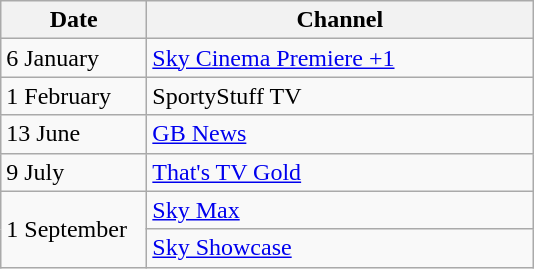<table class="wikitable">
<tr>
<th width=90>Date</th>
<th width=250>Channel</th>
</tr>
<tr>
<td>6 January</td>
<td><a href='#'>Sky Cinema Premiere +1</a></td>
</tr>
<tr>
<td>1 February</td>
<td>SportyStuff TV</td>
</tr>
<tr>
<td>13 June</td>
<td><a href='#'>GB News</a></td>
</tr>
<tr>
<td>9 July</td>
<td><a href='#'>That's TV Gold</a></td>
</tr>
<tr>
<td rowspan="2">1 September</td>
<td><a href='#'>Sky Max</a></td>
</tr>
<tr>
<td><a href='#'>Sky Showcase</a></td>
</tr>
</table>
